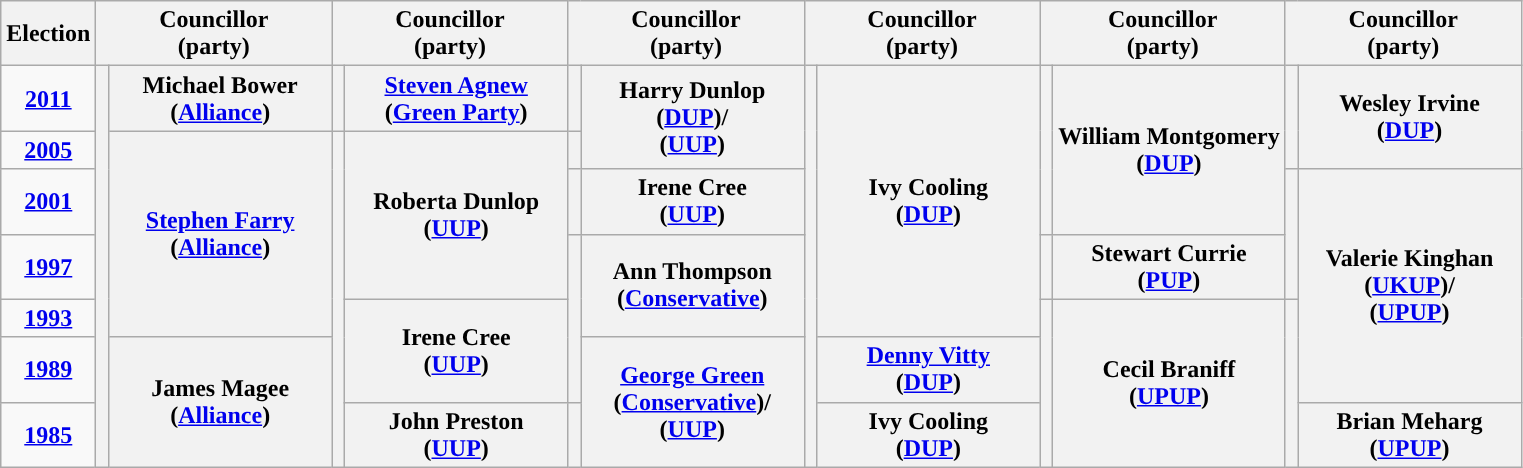<table class="wikitable" style="text-align:center">
<tr>
<th scope="col" width="50">Election</th>
<th scope="col" width="150" colspan = "2">Councillor<br> (party)</th>
<th scope="col" width="150" colspan = "2">Councillor<br> (party)</th>
<th scope="col" width="150" colspan = "2">Councillor<br> (party)</th>
<th scope="col" width="150" colspan = "2">Councillor<br> (party)</th>
<th scope="col" width="150" colspan = "2">Councillor<br> (party)</th>
<th scope="col" width="150" colspan = "2">Councillor<br> (party)</th>
</tr>
<tr>
<td><strong><a href='#'>2011</a></strong></td>
<th rowspan="7" width="1" style="background-color: "></th>
<th rowspan = "1">Michael Bower <br> (<a href='#'>Alliance</a>)</th>
<th rowspan="1" width="1" style="background-color: "></th>
<th rowspan = "1"><a href='#'>Steven Agnew</a> <br> (<a href='#'>Green Party</a>)</th>
<th rowspan="1" width="1" style="background-color: "></th>
<th rowspan = "2">Harry Dunlop <br> (<a href='#'>DUP</a>)/ <br> (<a href='#'>UUP</a>)</th>
<th rowspan="7" width="1" style="background-color: "></th>
<th rowspan = "5">Ivy Cooling <br> (<a href='#'>DUP</a>)</th>
<th rowspan="3" width="1" style="background-color: "></th>
<th rowspan = "3">William Montgomery <br> (<a href='#'>DUP</a>)</th>
<th rowspan="2" width="1" style="background-color: "></th>
<th rowspan = "2">Wesley Irvine <br> (<a href='#'>DUP</a>)</th>
</tr>
<tr>
<td><strong><a href='#'>2005</a></strong></td>
<th rowspan = "4"><a href='#'>Stephen Farry</a> <br> (<a href='#'>Alliance</a>)</th>
<th rowspan="6" width="1" style="background-color: "></th>
<th rowspan = "3">Roberta Dunlop <br> (<a href='#'>UUP</a>)</th>
<th rowspan="1" width="1" style="background-color: "></th>
</tr>
<tr>
<td><strong><a href='#'>2001</a></strong></td>
<th rowspan="1" width="1" style="background-color: "></th>
<th rowspan = "1">Irene Cree <br> (<a href='#'>UUP</a>)</th>
<th rowspan="2" width="1" style="background-color: "></th>
<th rowspan = "4">Valerie Kinghan <br> (<a href='#'>UKUP</a>)/ <br> (<a href='#'>UPUP</a>)</th>
</tr>
<tr>
<td><strong><a href='#'>1997</a></strong></td>
<th rowspan="3" width="1" style="background-color: "></th>
<th rowspan = "2">Ann Thompson <br> (<a href='#'>Conservative</a>)</th>
<th rowspan="1" width="1" style="background-color: "></th>
<th rowspan = "1">Stewart Currie <br> (<a href='#'>PUP</a>)</th>
</tr>
<tr>
<td><strong><a href='#'>1993</a></strong></td>
<th rowspan = "2">Irene Cree <br> (<a href='#'>UUP</a>)</th>
<th rowspan="3" width="1" style="background-color: "></th>
<th rowspan = "3">Cecil Braniff <br> (<a href='#'>UPUP</a>)</th>
<th rowspan="3" width="1" style="background-color: "></th>
</tr>
<tr>
<td><strong><a href='#'>1989</a></strong></td>
<th rowspan = "2">James Magee <br> (<a href='#'>Alliance</a>)</th>
<th rowspan = "2"><a href='#'>George Green</a> <br> (<a href='#'>Conservative</a>)/ <br> (<a href='#'>UUP</a>)</th>
<th rowspan = "1"><a href='#'>Denny Vitty</a> <br> (<a href='#'>DUP</a>)</th>
</tr>
<tr>
<td><strong><a href='#'>1985</a></strong></td>
<th rowspan = "1">John Preston <br> (<a href='#'>UUP</a>)</th>
<th rowspan="1" width="1" style="background-color: "></th>
<th rowspan = "1">Ivy Cooling <br> (<a href='#'>DUP</a>)</th>
<th rowspan = "1">Brian Meharg <br> (<a href='#'>UPUP</a>)</th>
</tr>
</table>
